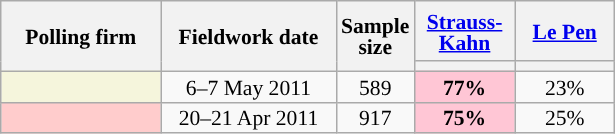<table class="wikitable sortable" style="text-align:center;font-size:90%;line-height:14px;">
<tr style="height:40px;">
<th style="width:100px;" rowspan="2">Polling firm</th>
<th style="width:110px;" rowspan="2">Fieldwork date</th>
<th style="width:35px;" rowspan="2">Sample<br>size</th>
<th class="unsortable" style="width:60px;"><a href='#'>Strauss-Kahn</a><br></th>
<th class="unsortable" style="width:60px;"><a href='#'>Le Pen</a><br></th>
</tr>
<tr>
<th style="background:"></th>
<th style="background:"></th>
</tr>
<tr>
<td style="background:beige;"></td>
<td data-sort-value="2011-05-07">6–7 May 2011</td>
<td>589</td>
<td style="background:#FFC6D5;"><strong>77%</strong></td>
<td>23%</td>
</tr>
<tr>
<td style="background:#FFCCCC;"></td>
<td data-sort-value="2011-04-21">20–21 Apr 2011</td>
<td>917</td>
<td style="background:#FFC6D5;"><strong>75%</strong></td>
<td>25%</td>
</tr>
</table>
